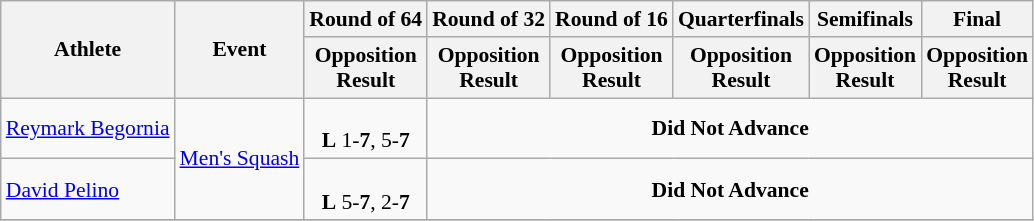<table class="wikitable" border="1" style="font-size:90%">
<tr>
<th rowspan=2>Athlete</th>
<th rowspan=2>Event</th>
<th>Round of 64</th>
<th>Round of 32</th>
<th>Round of 16</th>
<th>Quarterfinals</th>
<th>Semifinals</th>
<th>Final</th>
</tr>
<tr>
<th>Opposition<br>Result</th>
<th>Opposition<br>Result</th>
<th>Opposition<br>Result</th>
<th>Opposition<br>Result</th>
<th>Opposition<br>Result</th>
<th>Opposition<br>Result</th>
</tr>
<tr>
<td align=left><a href='#'>Reymark Begornia</a></td>
<td align=left rowspan=2><a href='#'>Men's Squash</a></td>
<td align=center> <br> <strong>L</strong> 1-<strong>7</strong>, 5-<strong>7</strong></td>
<td colspan=5 align=center><strong>Did Not Advance</strong></td>
</tr>
<tr>
<td align=left><a href='#'>David Pelino</a></td>
<td align=center> <br> <strong>L</strong> 5-<strong>7</strong>, 2-<strong>7</strong></td>
<td colspan=5 align=center><strong>Did Not Advance</strong></td>
</tr>
<tr>
</tr>
</table>
